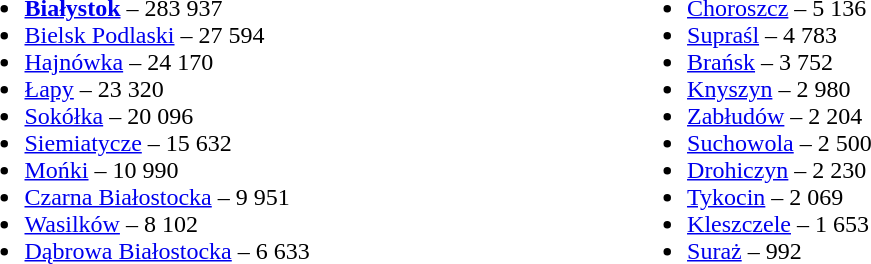<table style="width: 60%; align:top">
<tr>
<td valign="top"><br><ul><li> <strong><a href='#'>Białystok</a></strong> – 283 937</li><li> <a href='#'>Bielsk Podlaski</a> – 27 594</li><li> <a href='#'>Hajnówka</a> – 24 170</li><li> <a href='#'>Łapy</a> – 23 320</li><li> <a href='#'>Sokółka</a> – 20 096</li><li> <a href='#'>Siemiatycze</a> – 15 632</li><li> <a href='#'>Mońki</a> – 10 990</li><li> <a href='#'>Czarna Białostocka</a> – 9 951</li><li> <a href='#'>Wasilków</a> – 8 102</li><li> <a href='#'>Dąbrowa Białostocka</a> – 6 633</li></ul></td>
<td valign="top"><br><ul><li> <a href='#'>Choroszcz</a> – 5 136</li><li> <a href='#'>Supraśl</a> – 4 783</li><li> <a href='#'>Brańsk</a> – 3 752</li><li> <a href='#'>Knyszyn</a> – 2 980</li><li> <a href='#'>Zabłudów</a> – 2 204</li><li> <a href='#'>Suchowola</a> – 2 500</li><li> <a href='#'>Drohiczyn</a> – 2 230</li><li> <a href='#'>Tykocin</a> – 2 069</li><li> <a href='#'>Kleszczele</a> – 1 653</li><li> <a href='#'>Suraż</a> – 992</li></ul></td>
</tr>
</table>
